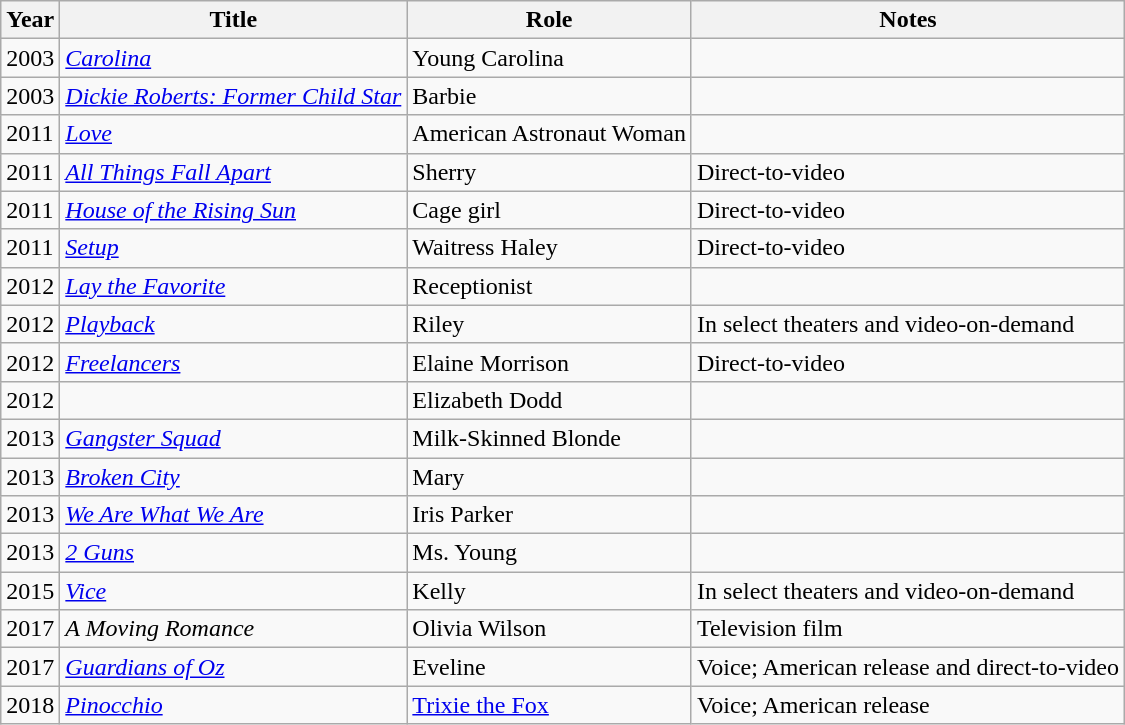<table class="wikitable sortable">
<tr>
<th>Year</th>
<th>Title</th>
<th>Role</th>
<th class="unsortable">Notes</th>
</tr>
<tr>
<td>2003</td>
<td><em><a href='#'>Carolina</a></em></td>
<td>Young Carolina</td>
<td></td>
</tr>
<tr>
<td>2003</td>
<td><em><a href='#'>Dickie Roberts: Former Child Star</a></em></td>
<td>Barbie</td>
<td></td>
</tr>
<tr>
<td>2011</td>
<td><em><a href='#'>Love</a></em></td>
<td>American Astronaut Woman</td>
<td></td>
</tr>
<tr>
<td>2011</td>
<td><em><a href='#'>All Things Fall Apart</a></em></td>
<td>Sherry</td>
<td>Direct-to-video</td>
</tr>
<tr>
<td>2011</td>
<td><em><a href='#'>House of the Rising Sun</a></em></td>
<td>Cage girl</td>
<td>Direct-to-video</td>
</tr>
<tr>
<td>2011</td>
<td><em><a href='#'>Setup</a></em></td>
<td>Waitress Haley</td>
<td>Direct-to-video</td>
</tr>
<tr>
<td>2012</td>
<td><em><a href='#'>Lay the Favorite</a></em></td>
<td>Receptionist</td>
<td></td>
</tr>
<tr>
<td>2012</td>
<td><em><a href='#'>Playback</a></em></td>
<td>Riley</td>
<td>In select theaters and video-on-demand</td>
</tr>
<tr>
<td>2012</td>
<td><em><a href='#'>Freelancers</a></em></td>
<td>Elaine Morrison</td>
<td>Direct-to-video</td>
</tr>
<tr>
<td>2012</td>
<td><em></em></td>
<td>Elizabeth Dodd</td>
<td></td>
</tr>
<tr>
<td>2013</td>
<td><em><a href='#'>Gangster Squad</a></em></td>
<td>Milk-Skinned Blonde</td>
<td></td>
</tr>
<tr>
<td>2013</td>
<td><em><a href='#'>Broken City</a></em></td>
<td>Mary</td>
<td></td>
</tr>
<tr>
<td>2013</td>
<td><em><a href='#'>We Are What We Are</a></em></td>
<td>Iris Parker</td>
<td></td>
</tr>
<tr>
<td>2013</td>
<td><em><a href='#'>2 Guns</a></em></td>
<td>Ms. Young</td>
<td></td>
</tr>
<tr>
<td>2015</td>
<td><em><a href='#'>Vice</a></em></td>
<td>Kelly</td>
<td>In select theaters and video-on-demand</td>
</tr>
<tr>
<td>2017</td>
<td data-sort-value="Moving Romance, A"><em>A Moving Romance</em></td>
<td>Olivia Wilson</td>
<td>Television film</td>
</tr>
<tr>
<td>2017</td>
<td><em><a href='#'>Guardians of Oz</a></em></td>
<td>Eveline</td>
<td>Voice; American release and direct-to-video</td>
</tr>
<tr>
<td>2018</td>
<td><em><a href='#'>Pinocchio</a></em></td>
<td><a href='#'>Trixie the Fox</a></td>
<td>Voice; American release</td>
</tr>
</table>
